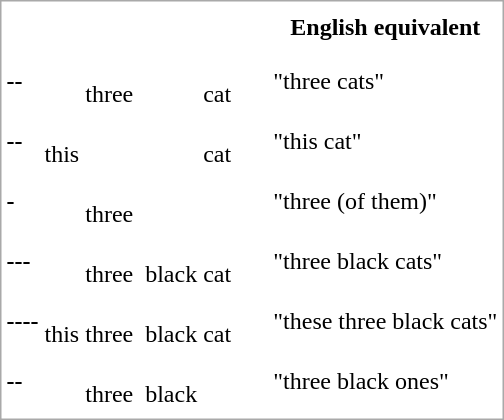<table style="border:1px solid darkgray; margin: 1em auto;">
<tr style="height:30px">
<th></th>
<th></th>
<th></th>
<th></th>
<th></th>
<th></th>
<th style="width:7%"> </th>
<th>English equivalent</th>
</tr>
<tr>
<td><strong>--</strong></td>
<td></td>
<td><br>three</td>
<td><br></td>
<td></td>
<td><br>cat</td>
<td></td>
<td>"three cats"</td>
</tr>
<tr>
<td><strong>--</strong></td>
<td><br>this</td>
<td></td>
<td><br></td>
<td></td>
<td><br>cat</td>
<td></td>
<td>"this cat"</td>
</tr>
<tr>
<td><strong>-</strong></td>
<td></td>
<td><br>three</td>
<td><br></td>
<td></td>
<td></td>
<td></td>
<td>"three (of them)"</td>
</tr>
<tr>
<td><strong>---</strong></td>
<td></td>
<td><br>three</td>
<td><br></td>
<td><br>black</td>
<td><br>cat</td>
<td></td>
<td>"three black cats"</td>
</tr>
<tr>
<td><strong>----</strong></td>
<td><br>this</td>
<td><br>three</td>
<td><br></td>
<td><br>black</td>
<td><br>cat</td>
<td></td>
<td>"these three black cats"</td>
</tr>
<tr>
<td><strong>--</strong></td>
<td></td>
<td><br>three</td>
<td><br></td>
<td><br>black</td>
<td></td>
<td></td>
<td>"three black ones"</td>
</tr>
<tr>
<td colspan="8"></td>
</tr>
</table>
